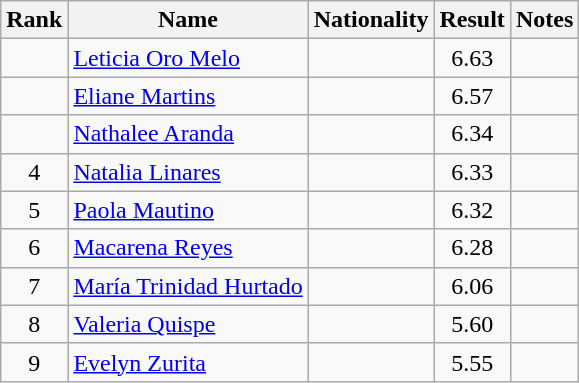<table class="wikitable sortable" style="text-align:center">
<tr>
<th>Rank</th>
<th>Name</th>
<th>Nationality</th>
<th>Result</th>
<th>Notes</th>
</tr>
<tr>
<td></td>
<td align=left><a href='#'>Leticia Oro Melo</a></td>
<td align=left></td>
<td>6.63</td>
<td></td>
</tr>
<tr>
<td></td>
<td align=left><a href='#'>Eliane Martins</a></td>
<td align=left></td>
<td>6.57</td>
<td></td>
</tr>
<tr>
<td></td>
<td align=left><a href='#'>Nathalee Aranda</a></td>
<td align=left></td>
<td>6.34</td>
<td></td>
</tr>
<tr>
<td>4</td>
<td align=left><a href='#'>Natalia Linares</a></td>
<td align=left></td>
<td>6.33</td>
<td></td>
</tr>
<tr>
<td>5</td>
<td align=left><a href='#'>Paola Mautino</a></td>
<td align=left></td>
<td>6.32</td>
<td></td>
</tr>
<tr>
<td>6</td>
<td align=left><a href='#'>Macarena Reyes</a></td>
<td align=left></td>
<td>6.28</td>
<td></td>
</tr>
<tr>
<td>7</td>
<td align=left><a href='#'>María Trinidad Hurtado</a></td>
<td align=left></td>
<td>6.06</td>
<td></td>
</tr>
<tr>
<td>8</td>
<td align=left><a href='#'>Valeria Quispe</a></td>
<td align=left></td>
<td>5.60</td>
<td></td>
</tr>
<tr>
<td>9</td>
<td align=left><a href='#'>Evelyn Zurita</a></td>
<td align=left></td>
<td>5.55</td>
<td></td>
</tr>
</table>
